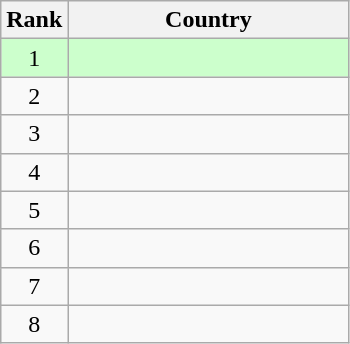<table class=wikitable style="text-align:center;">
<tr>
<th>Rank</th>
<th width=180>Country</th>
</tr>
<tr bgcolor=ccffcc>
<td>1</td>
<td align=left></td>
</tr>
<tr>
<td>2</td>
<td align=left></td>
</tr>
<tr>
<td>3</td>
<td align=left></td>
</tr>
<tr>
<td>4</td>
<td align=left></td>
</tr>
<tr>
<td>5</td>
<td align=left></td>
</tr>
<tr>
<td>6</td>
<td align=left></td>
</tr>
<tr>
<td>7</td>
<td align=left></td>
</tr>
<tr>
<td>8</td>
<td align=left></td>
</tr>
</table>
